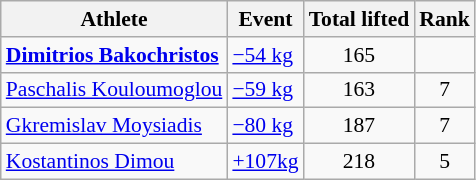<table class="wikitable" style="font-size:90%">
<tr>
<th>Athlete</th>
<th>Event</th>
<th>Total lifted</th>
<th>Rank</th>
</tr>
<tr align=center>
<td align=left><strong><a href='#'>Dimitrios Bakochristos</a></strong></td>
<td align=left><a href='#'>−54 kg</a></td>
<td>165</td>
<td></td>
</tr>
<tr align=center>
<td align=left><a href='#'>Paschalis Kouloumoglou</a></td>
<td align=left><a href='#'>−59 kg</a></td>
<td>163</td>
<td>7</td>
</tr>
<tr align=center>
<td align=left><a href='#'>Gkremislav Moysiadis</a></td>
<td align=left><a href='#'>−80 kg</a></td>
<td>187</td>
<td>7</td>
</tr>
<tr align=center>
<td align=left><a href='#'>Kostantinos Dimou</a></td>
<td align=left><a href='#'>+107kg</a></td>
<td>218</td>
<td>5</td>
</tr>
</table>
